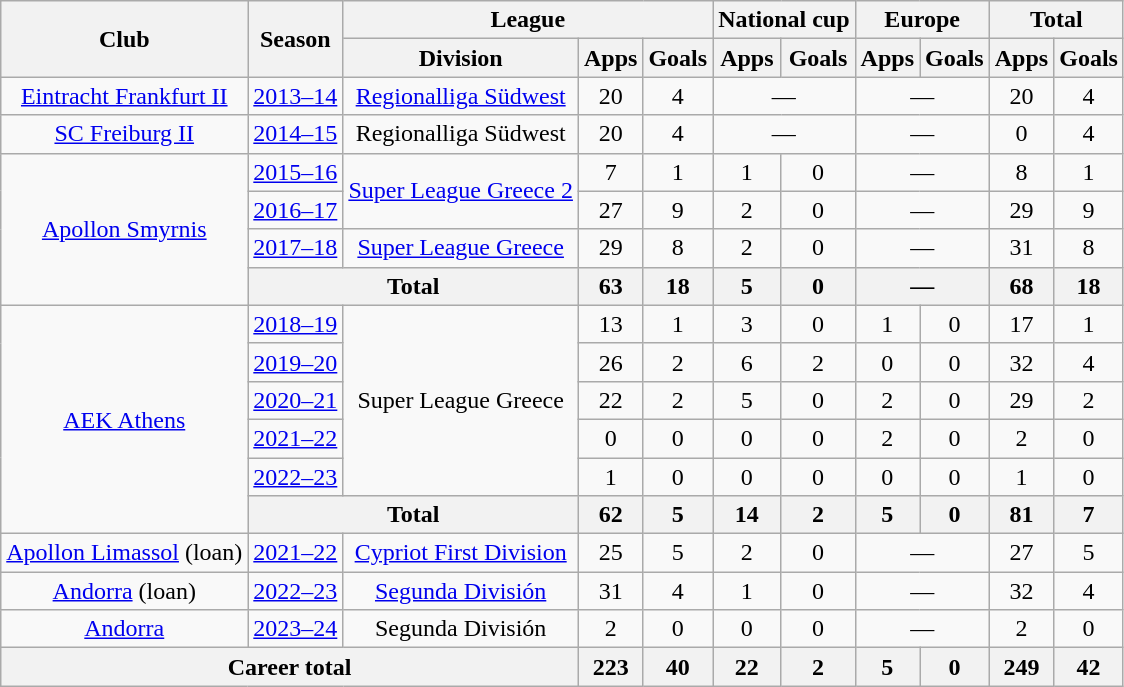<table class="wikitable" style="text-align:center">
<tr>
<th rowspan="2">Club</th>
<th rowspan="2">Season</th>
<th colspan="3">League</th>
<th colspan="2">National cup</th>
<th colspan="2">Europe</th>
<th colspan="2">Total</th>
</tr>
<tr>
<th>Division</th>
<th>Apps</th>
<th>Goals</th>
<th>Apps</th>
<th>Goals</th>
<th>Apps</th>
<th>Goals</th>
<th>Apps</th>
<th>Goals</th>
</tr>
<tr>
<td><a href='#'>Eintracht Frankfurt II</a></td>
<td><a href='#'>2013–14</a></td>
<td><a href='#'>Regionalliga Südwest</a></td>
<td>20</td>
<td>4</td>
<td colspan="2">—</td>
<td colspan="2">—</td>
<td>20</td>
<td>4</td>
</tr>
<tr>
<td><a href='#'>SC Freiburg II</a></td>
<td><a href='#'>2014–15</a></td>
<td>Regionalliga Südwest</td>
<td>20</td>
<td>4</td>
<td colspan="2">—</td>
<td colspan="2">—</td>
<td>0</td>
<td>4</td>
</tr>
<tr>
<td rowspan="4"><a href='#'>Apollon Smyrnis</a></td>
<td><a href='#'>2015–16</a></td>
<td rowspan="2"><a href='#'>Super League Greece 2</a></td>
<td>7</td>
<td>1</td>
<td>1</td>
<td>0</td>
<td colspan="2">—</td>
<td>8</td>
<td>1</td>
</tr>
<tr>
<td><a href='#'>2016–17</a></td>
<td>27</td>
<td>9</td>
<td>2</td>
<td>0</td>
<td colspan="2">—</td>
<td>29</td>
<td>9</td>
</tr>
<tr>
<td><a href='#'>2017–18</a></td>
<td><a href='#'>Super League Greece</a></td>
<td>29</td>
<td>8</td>
<td>2</td>
<td>0</td>
<td colspan="2">—</td>
<td>31</td>
<td>8</td>
</tr>
<tr>
<th colspan="2">Total</th>
<th>63</th>
<th>18</th>
<th>5</th>
<th>0</th>
<th colspan="2">—</th>
<th>68</th>
<th>18</th>
</tr>
<tr>
<td rowspan="6"><a href='#'>AEK Athens</a></td>
<td><a href='#'>2018–19</a></td>
<td rowspan="5">Super League Greece</td>
<td>13</td>
<td>1</td>
<td>3</td>
<td>0</td>
<td>1</td>
<td>0</td>
<td>17</td>
<td>1</td>
</tr>
<tr>
<td><a href='#'>2019–20</a></td>
<td>26</td>
<td>2</td>
<td>6</td>
<td>2</td>
<td>0</td>
<td>0</td>
<td>32</td>
<td>4</td>
</tr>
<tr>
<td><a href='#'>2020–21</a></td>
<td>22</td>
<td>2</td>
<td>5</td>
<td>0</td>
<td>2</td>
<td>0</td>
<td>29</td>
<td>2</td>
</tr>
<tr>
<td><a href='#'>2021–22</a></td>
<td>0</td>
<td>0</td>
<td>0</td>
<td>0</td>
<td>2</td>
<td>0</td>
<td>2</td>
<td>0</td>
</tr>
<tr>
<td><a href='#'>2022–23</a></td>
<td>1</td>
<td>0</td>
<td>0</td>
<td>0</td>
<td>0</td>
<td>0</td>
<td>1</td>
<td>0</td>
</tr>
<tr>
<th colspan="2">Total</th>
<th>62</th>
<th>5</th>
<th>14</th>
<th>2</th>
<th>5</th>
<th>0</th>
<th>81</th>
<th>7</th>
</tr>
<tr>
<td><a href='#'>Apollon Limassol</a> (loan)</td>
<td><a href='#'>2021–22</a></td>
<td><a href='#'>Cypriot First Division</a></td>
<td>25</td>
<td>5</td>
<td>2</td>
<td>0</td>
<td colspan="2">—</td>
<td>27</td>
<td>5</td>
</tr>
<tr>
<td><a href='#'>Andorra</a> (loan)</td>
<td><a href='#'>2022–23</a></td>
<td><a href='#'>Segunda División</a></td>
<td>31</td>
<td>4</td>
<td>1</td>
<td>0</td>
<td colspan="2">—</td>
<td>32</td>
<td>4</td>
</tr>
<tr>
<td><a href='#'>Andorra</a></td>
<td><a href='#'>2023–24</a></td>
<td>Segunda División</td>
<td>2</td>
<td>0</td>
<td>0</td>
<td>0</td>
<td colspan="2">—</td>
<td>2</td>
<td>0</td>
</tr>
<tr>
<th colspan="3">Career total</th>
<th>223</th>
<th>40</th>
<th>22</th>
<th>2</th>
<th>5</th>
<th>0</th>
<th>249</th>
<th>42</th>
</tr>
</table>
